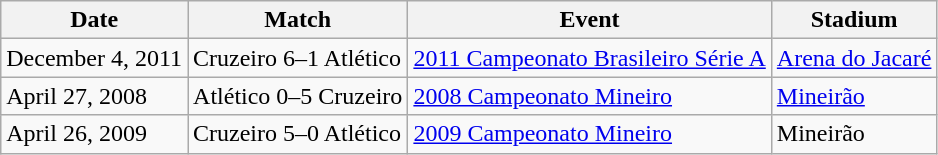<table class="wikitable">
<tr>
<th>Date</th>
<th>Match</th>
<th>Event</th>
<th>Stadium</th>
</tr>
<tr>
<td>December 4, 2011</td>
<td>Cruzeiro 6–1 Atlético</td>
<td><a href='#'>2011 Campeonato Brasileiro Série A</a></td>
<td><a href='#'>Arena do Jacaré</a></td>
</tr>
<tr>
<td>April 27, 2008</td>
<td>Atlético 0–5 Cruzeiro</td>
<td><a href='#'>2008 Campeonato Mineiro</a></td>
<td><a href='#'>Mineirão</a></td>
</tr>
<tr>
<td>April 26, 2009</td>
<td>Cruzeiro 5–0 Atlético</td>
<td><a href='#'>2009 Campeonato Mineiro</a></td>
<td>Mineirão</td>
</tr>
</table>
